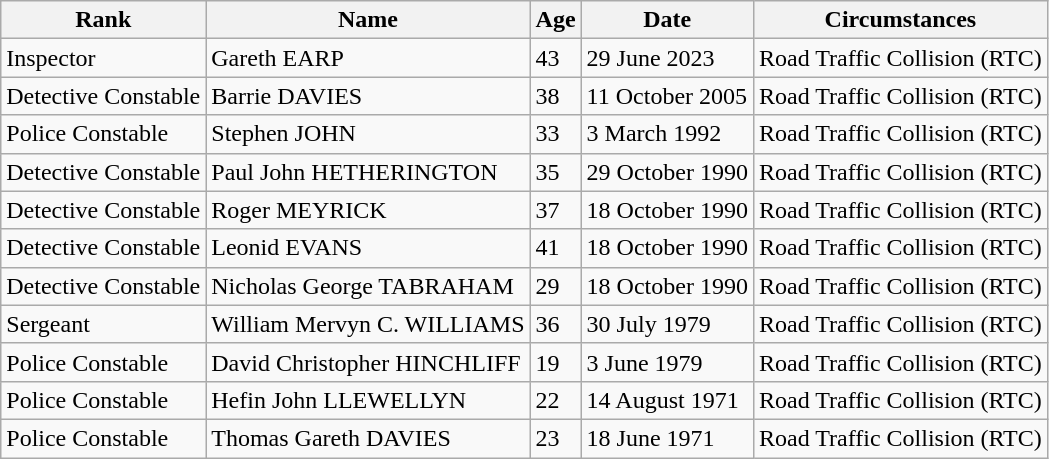<table class="wikitable ">
<tr>
<th>Rank</th>
<th>Name</th>
<th>Age</th>
<th>Date</th>
<th>Circumstances</th>
</tr>
<tr>
<td>Inspector</td>
<td>Gareth EARP</td>
<td>43</td>
<td>29 June 2023</td>
<td>Road Traffic Collision (RTC)</td>
</tr>
<tr>
<td>Detective Constable</td>
<td>Barrie DAVIES</td>
<td>38</td>
<td>11 October 2005</td>
<td>Road Traffic Collision (RTC)</td>
</tr>
<tr>
<td>Police Constable</td>
<td>Stephen JOHN</td>
<td>33</td>
<td>3 March 1992</td>
<td>Road Traffic Collision (RTC)</td>
</tr>
<tr>
<td>Detective Constable</td>
<td>Paul John HETHERINGTON</td>
<td>35</td>
<td>29 October 1990</td>
<td>Road Traffic Collision (RTC)</td>
</tr>
<tr>
<td>Detective Constable</td>
<td>Roger MEYRICK</td>
<td>37</td>
<td>18 October 1990</td>
<td>Road Traffic Collision (RTC)</td>
</tr>
<tr>
<td>Detective Constable</td>
<td>Leonid EVANS</td>
<td>41</td>
<td>18 October 1990</td>
<td>Road Traffic Collision (RTC)</td>
</tr>
<tr>
<td>Detective Constable</td>
<td>Nicholas George TABRAHAM</td>
<td>29</td>
<td>18 October 1990</td>
<td>Road Traffic Collision (RTC)</td>
</tr>
<tr>
<td>Sergeant</td>
<td>William Mervyn C. WILLIAMS</td>
<td>36</td>
<td>30 July 1979</td>
<td>Road Traffic Collision (RTC)</td>
</tr>
<tr>
<td>Police Constable</td>
<td>David Christopher HINCHLIFF</td>
<td>19</td>
<td>3 June 1979</td>
<td>Road Traffic Collision (RTC)</td>
</tr>
<tr>
<td>Police Constable</td>
<td>Hefin John LLEWELLYN</td>
<td>22</td>
<td>14 August 1971</td>
<td>Road Traffic Collision (RTC)</td>
</tr>
<tr>
<td>Police Constable</td>
<td>Thomas Gareth DAVIES</td>
<td>23</td>
<td>18 June 1971</td>
<td>Road Traffic Collision (RTC)</td>
</tr>
</table>
